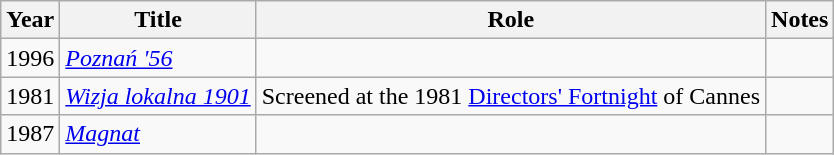<table class="wikitable sortable">
<tr>
<th>Year</th>
<th>Title</th>
<th>Role</th>
<th class="unsortable">Notes</th>
</tr>
<tr>
<td>1996</td>
<td><em><a href='#'>Poznań '56</a></em></td>
<td></td>
<td></td>
</tr>
<tr>
<td>1981</td>
<td><em><a href='#'>Wizja lokalna 1901</a></em></td>
<td>Screened at the 1981 <a href='#'>Directors' Fortnight</a> of Cannes</td>
<td></td>
</tr>
<tr>
<td>1987</td>
<td><em><a href='#'>Magnat</a></em></td>
<td></td>
<td></td>
</tr>
</table>
